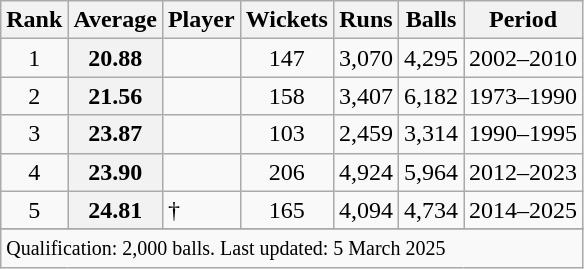<table class="wikitable plainrowheaders sortable">
<tr>
<th scope=col>Rank</th>
<th scope=col>Average</th>
<th scope=col>Player</th>
<th scope=col>Wickets</th>
<th scope=col>Runs</th>
<th scope=col>Balls</th>
<th scope=col>Period</th>
</tr>
<tr>
<td align=center>1</td>
<th scope=row style=text-align:center;>20.88</th>
<td></td>
<td align=center>147</td>
<td align=center>3,070</td>
<td align=center>4,295</td>
<td>2002–2010</td>
</tr>
<tr>
<td align=center>2</td>
<th scope=row style=text-align:center;>21.56</th>
<td></td>
<td align=center>158</td>
<td align=center>3,407</td>
<td align=center>6,182</td>
<td>1973–1990</td>
</tr>
<tr>
<td align=center>3</td>
<th scope=row style=text-align:center;>23.87</th>
<td></td>
<td align=center>103</td>
<td align=center>2,459</td>
<td align=center>3,314</td>
<td>1990–1995</td>
</tr>
<tr>
<td align=center>4</td>
<th scope=row style=text-align:center;>23.90</th>
<td></td>
<td align=center>206</td>
<td align=center>4,924</td>
<td align=center>5,964</td>
<td>2012–2023</td>
</tr>
<tr>
<td align=center>5</td>
<th scope=row style=text-align:center;>24.81</th>
<td>†</td>
<td align=center>165</td>
<td align=center>4,094</td>
<td align=center>4,734</td>
<td>2014–2025</td>
</tr>
<tr>
</tr>
<tr class=sortbottom>
<td colspan=7><small>Qualification: 2,000 balls. Last updated: 5 March 2025</small></td>
</tr>
</table>
